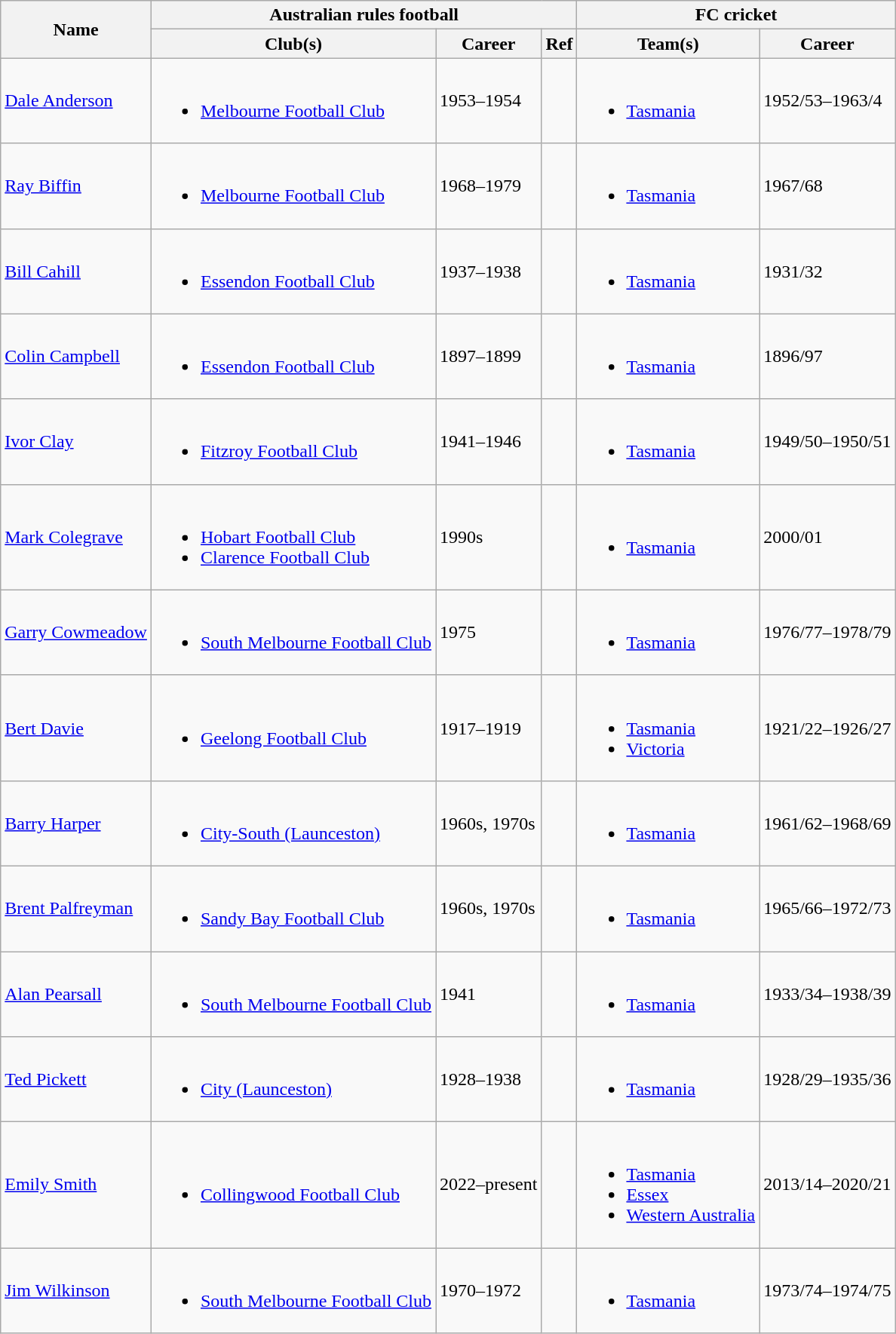<table class=wikitable>
<tr>
<th rowspan=2>Name</th>
<th colspan=3>Australian rules football</th>
<th colspan=2>FC cricket</th>
</tr>
<tr>
<th>Club(s)</th>
<th>Career</th>
<th>Ref</th>
<th>Team(s)</th>
<th>Career</th>
</tr>
<tr>
<td><a href='#'>Dale Anderson</a></td>
<td><br><ul><li><a href='#'>Melbourne Football Club</a></li></ul></td>
<td>1953–1954</td>
<td></td>
<td><br><ul><li><a href='#'>Tasmania</a></li></ul></td>
<td>1952/53–1963/4</td>
</tr>
<tr>
<td><a href='#'>Ray Biffin</a></td>
<td><br><ul><li><a href='#'>Melbourne Football Club</a></li></ul></td>
<td>1968–1979</td>
<td></td>
<td><br><ul><li><a href='#'>Tasmania</a></li></ul></td>
<td>1967/68</td>
</tr>
<tr>
<td><a href='#'>Bill Cahill</a></td>
<td><br><ul><li><a href='#'>Essendon Football Club</a></li></ul></td>
<td>1937–1938</td>
<td></td>
<td><br><ul><li><a href='#'>Tasmania</a></li></ul></td>
<td>1931/32</td>
</tr>
<tr>
<td><a href='#'>Colin Campbell</a></td>
<td><br><ul><li><a href='#'>Essendon Football Club</a></li></ul></td>
<td>1897–1899</td>
<td></td>
<td><br><ul><li><a href='#'>Tasmania</a></li></ul></td>
<td>1896/97</td>
</tr>
<tr>
<td><a href='#'>Ivor Clay</a></td>
<td><br><ul><li><a href='#'>Fitzroy Football Club</a></li></ul></td>
<td>1941–1946</td>
<td></td>
<td><br><ul><li><a href='#'>Tasmania</a></li></ul></td>
<td>1949/50–1950/51</td>
</tr>
<tr>
<td><a href='#'>Mark Colegrave</a></td>
<td><br><ul><li><a href='#'>Hobart Football Club</a></li><li><a href='#'>Clarence Football Club</a></li></ul></td>
<td>1990s</td>
<td></td>
<td><br><ul><li><a href='#'>Tasmania</a></li></ul></td>
<td>2000/01</td>
</tr>
<tr>
<td><a href='#'>Garry Cowmeadow</a></td>
<td><br><ul><li><a href='#'>South Melbourne Football Club</a></li></ul></td>
<td>1975</td>
<td></td>
<td><br><ul><li><a href='#'>Tasmania</a></li></ul></td>
<td>1976/77–1978/79</td>
</tr>
<tr>
<td><a href='#'>Bert Davie</a></td>
<td><br><ul><li><a href='#'>Geelong Football Club</a></li></ul></td>
<td>1917–1919</td>
<td></td>
<td><br><ul><li><a href='#'>Tasmania</a></li><li><a href='#'>Victoria</a></li></ul></td>
<td>1921/22–1926/27</td>
</tr>
<tr>
<td><a href='#'>Barry Harper</a></td>
<td><br><ul><li><a href='#'>City-South (Launceston)</a></li></ul></td>
<td>1960s, 1970s</td>
<td></td>
<td><br><ul><li><a href='#'>Tasmania</a></li></ul></td>
<td>1961/62–1968/69</td>
</tr>
<tr>
<td><a href='#'>Brent Palfreyman</a></td>
<td><br><ul><li><a href='#'>Sandy Bay Football Club</a></li></ul></td>
<td>1960s, 1970s</td>
<td></td>
<td><br><ul><li><a href='#'>Tasmania</a></li></ul></td>
<td>1965/66–1972/73</td>
</tr>
<tr>
<td><a href='#'>Alan Pearsall</a></td>
<td><br><ul><li><a href='#'>South Melbourne Football Club</a></li></ul></td>
<td>1941</td>
<td></td>
<td><br><ul><li><a href='#'>Tasmania</a></li></ul></td>
<td>1933/34–1938/39</td>
</tr>
<tr>
<td><a href='#'>Ted Pickett</a></td>
<td><br><ul><li><a href='#'>City (Launceston)</a></li></ul></td>
<td>1928–1938</td>
<td></td>
<td><br><ul><li><a href='#'>Tasmania</a></li></ul></td>
<td>1928/29–1935/36</td>
</tr>
<tr>
<td><a href='#'>Emily Smith</a></td>
<td><br><ul><li><a href='#'>Collingwood Football Club</a></li></ul></td>
<td>2022–present</td>
<td></td>
<td><br><ul><li><a href='#'>Tasmania</a></li><li><a href='#'>Essex</a></li><li><a href='#'>Western Australia</a></li></ul></td>
<td>2013/14–2020/21</td>
</tr>
<tr>
<td><a href='#'>Jim Wilkinson</a></td>
<td><br><ul><li><a href='#'>South Melbourne Football Club</a></li></ul></td>
<td>1970–1972</td>
<td></td>
<td><br><ul><li><a href='#'>Tasmania</a></li></ul></td>
<td>1973/74–1974/75</td>
</tr>
</table>
